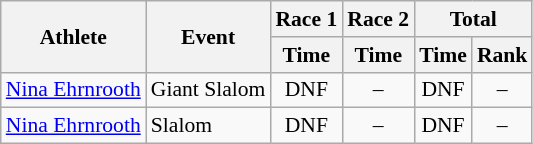<table class="wikitable" style="font-size:90%">
<tr>
<th rowspan="2">Athlete</th>
<th rowspan="2">Event</th>
<th>Race 1</th>
<th>Race 2</th>
<th colspan="2">Total</th>
</tr>
<tr>
<th>Time</th>
<th>Time</th>
<th>Time</th>
<th>Rank</th>
</tr>
<tr>
<td><a href='#'>Nina Ehrnrooth</a></td>
<td>Giant Slalom</td>
<td align="center">DNF</td>
<td align="center">–</td>
<td align="center">DNF</td>
<td align="center">–</td>
</tr>
<tr>
<td><a href='#'>Nina Ehrnrooth</a></td>
<td>Slalom</td>
<td align="center">DNF</td>
<td align="center">–</td>
<td align="center">DNF</td>
<td align="center">–</td>
</tr>
</table>
